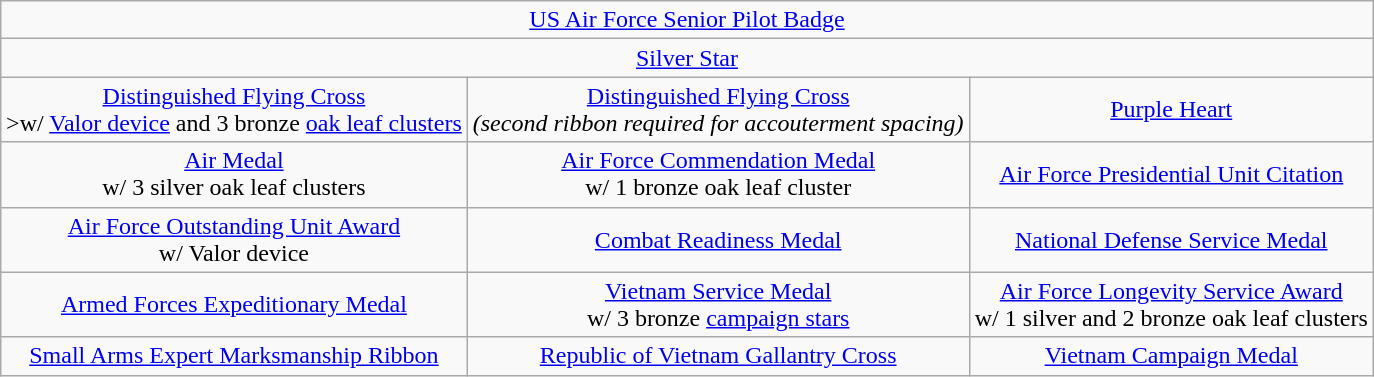<table class="wikitable" style="margin:1em auto; text-align:center;">
<tr>
<td colspan="3"><a href='#'>US Air Force Senior Pilot Badge</a></td>
</tr>
<tr>
<td colspan="3"><a href='#'>Silver Star</a></td>
</tr>
<tr>
<td><a href='#'>Distinguished Flying Cross</a><br>>w/ <a href='#'>Valor device</a> and 3 bronze <a href='#'>oak leaf clusters</a></td>
<td><a href='#'>Distinguished Flying Cross</a><br><em>(second ribbon required for accouterment spacing)</em></td>
<td><a href='#'>Purple Heart</a></td>
</tr>
<tr>
<td><a href='#'>Air Medal</a><br>w/ 3 silver oak leaf clusters</td>
<td><a href='#'>Air Force Commendation Medal</a><br>w/ 1 bronze oak leaf cluster</td>
<td><a href='#'>Air Force Presidential Unit Citation</a></td>
</tr>
<tr>
<td><a href='#'>Air Force Outstanding Unit Award</a><br>w/ Valor device</td>
<td><a href='#'>Combat Readiness Medal</a></td>
<td><a href='#'>National Defense Service Medal</a></td>
</tr>
<tr>
<td><a href='#'>Armed Forces Expeditionary Medal</a></td>
<td><a href='#'>Vietnam Service Medal</a><br>w/ 3 bronze <a href='#'>campaign stars</a></td>
<td><a href='#'>Air Force Longevity Service Award</a><br>w/ 1 silver and 2 bronze oak leaf clusters</td>
</tr>
<tr>
<td><a href='#'>Small Arms Expert Marksmanship Ribbon</a></td>
<td><a href='#'>Republic of Vietnam Gallantry Cross</a></td>
<td><a href='#'>Vietnam Campaign Medal</a></td>
</tr>
</table>
